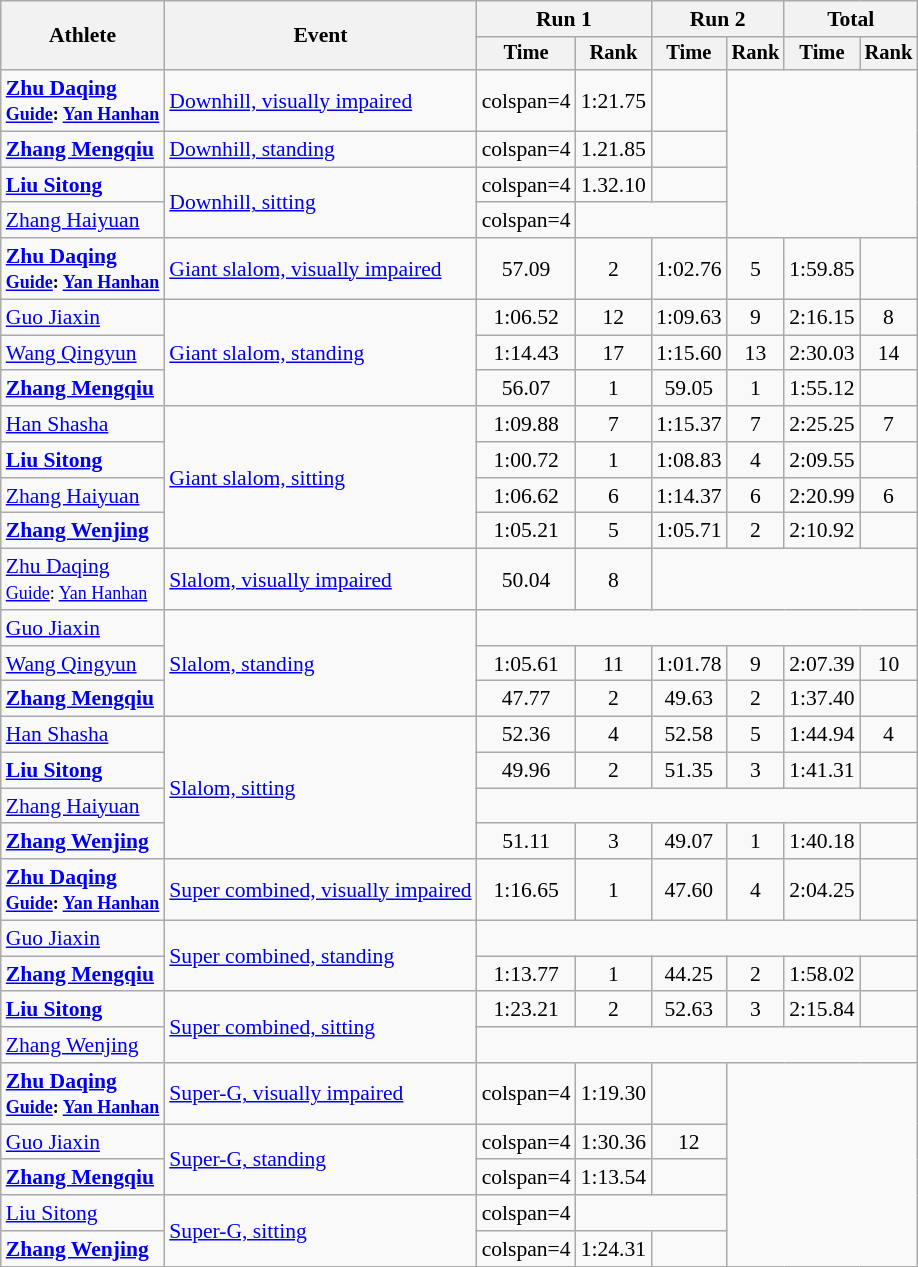<table class="wikitable" style="font-size:90%">
<tr>
<th rowspan=2>Athlete</th>
<th rowspan=2>Event</th>
<th colspan=2>Run 1</th>
<th colspan=2>Run 2</th>
<th colspan=2>Total</th>
</tr>
<tr style="font-size:95%">
<th>Time</th>
<th>Rank</th>
<th>Time</th>
<th>Rank</th>
<th>Time</th>
<th>Rank</th>
</tr>
<tr align=center>
<td align=left><strong><a href='#'>Zhu Daqing</a><br><small><a href='#'>Guide</a>: <a href='#'>Yan Hanhan</a></small></strong></td>
<td align=left><a href='#'>Downhill, visually impaired</a></td>
<td>colspan=4 </td>
<td>1:21.75</td>
<td></td>
</tr>
<tr align=center>
<td align=left><strong><a href='#'>Zhang Mengqiu</a></strong></td>
<td align=left><a href='#'>Downhill, standing</a></td>
<td>colspan=4 </td>
<td>1.21.85</td>
<td></td>
</tr>
<tr align=center>
<td align=left><strong><a href='#'>Liu Sitong</a></strong></td>
<td align=left rowspan=2><a href='#'>Downhill, sitting</a></td>
<td>colspan=4 </td>
<td>1.32.10</td>
<td></td>
</tr>
<tr align=center>
<td align=left><a href='#'>Zhang Haiyuan</a></td>
<td>colspan=4 </td>
<td colspan=2></td>
</tr>
<tr align=center>
<td align=left><strong><a href='#'>Zhu Daqing</a><br><small><a href='#'>Guide</a>: <a href='#'>Yan Hanhan</a></small></strong></td>
<td align=left><a href='#'>Giant slalom, visually impaired</a></td>
<td>57.09</td>
<td>2</td>
<td>1:02.76</td>
<td>5</td>
<td>1:59.85</td>
<td></td>
</tr>
<tr align=center>
<td align=left><a href='#'>Guo Jiaxin</a></td>
<td align=left rowspan=3><a href='#'>Giant slalom, standing</a></td>
<td>1:06.52</td>
<td>12</td>
<td>1:09.63</td>
<td>9</td>
<td>2:16.15</td>
<td>8</td>
</tr>
<tr align=center>
<td align=left><a href='#'>Wang Qingyun</a></td>
<td>1:14.43</td>
<td>17</td>
<td>1:15.60</td>
<td>13</td>
<td>2:30.03</td>
<td>14</td>
</tr>
<tr align=center>
<td align=left><strong><a href='#'>Zhang Mengqiu</a></strong></td>
<td>56.07</td>
<td>1</td>
<td>59.05</td>
<td>1</td>
<td>1:55.12</td>
<td></td>
</tr>
<tr align=center>
<td align=left><a href='#'>Han Shasha</a></td>
<td align=left rowspan=4><a href='#'>Giant slalom, sitting</a></td>
<td>1:09.88</td>
<td>7</td>
<td>1:15.37</td>
<td>7</td>
<td>2:25.25</td>
<td>7</td>
</tr>
<tr align=center>
<td align=left><strong><a href='#'>Liu Sitong</a></strong></td>
<td>1:00.72</td>
<td>1</td>
<td>1:08.83</td>
<td>4</td>
<td>2:09.55</td>
<td></td>
</tr>
<tr align=center>
<td align=left><a href='#'>Zhang Haiyuan</a></td>
<td>1:06.62</td>
<td>6</td>
<td>1:14.37</td>
<td>6</td>
<td>2:20.99</td>
<td>6</td>
</tr>
<tr align=center>
<td align=left><strong><a href='#'>Zhang Wenjing</a></strong></td>
<td>1:05.21</td>
<td>5</td>
<td>1:05.71</td>
<td>2</td>
<td>2:10.92</td>
<td></td>
</tr>
<tr align=center>
<td align=left><a href='#'>Zhu Daqing</a><br><small><a href='#'>Guide</a>: <a href='#'>Yan Hanhan</a></small></td>
<td align=left><a href='#'>Slalom, visually impaired</a></td>
<td>50.04</td>
<td>8</td>
<td colspan=4></td>
</tr>
<tr align=center>
<td align=left><a href='#'>Guo Jiaxin</a></td>
<td align=left rowspan=3><a href='#'>Slalom, standing</a></td>
<td colspan=6></td>
</tr>
<tr align=center>
<td align=left><a href='#'>Wang Qingyun</a></td>
<td>1:05.61</td>
<td>11</td>
<td>1:01.78</td>
<td>9</td>
<td>2:07.39</td>
<td>10</td>
</tr>
<tr align=center>
<td align=left><strong><a href='#'>Zhang Mengqiu</a></strong></td>
<td>47.77</td>
<td>2</td>
<td>49.63</td>
<td>2</td>
<td>1:37.40</td>
<td></td>
</tr>
<tr align=center>
<td align=left><a href='#'>Han Shasha</a></td>
<td align=left rowspan=4><a href='#'>Slalom, sitting</a></td>
<td>52.36</td>
<td>4</td>
<td>52.58</td>
<td>5</td>
<td>1:44.94</td>
<td>4</td>
</tr>
<tr align=center>
<td align=left><strong><a href='#'>Liu Sitong</a></strong></td>
<td>49.96</td>
<td>2</td>
<td>51.35</td>
<td>3</td>
<td>1:41.31</td>
<td></td>
</tr>
<tr align=center>
<td align=left><a href='#'>Zhang Haiyuan</a></td>
<td colspan=6></td>
</tr>
<tr align=center>
<td align=left><strong><a href='#'>Zhang Wenjing</a></strong></td>
<td>51.11</td>
<td>3</td>
<td>49.07</td>
<td>1</td>
<td>1:40.18</td>
<td></td>
</tr>
<tr align=center>
<td align=left><strong><a href='#'>Zhu Daqing</a><br><small><a href='#'>Guide</a>: <a href='#'>Yan Hanhan</a></small></strong></td>
<td align=left><a href='#'>Super combined, visually impaired</a></td>
<td>1:16.65</td>
<td>1</td>
<td>47.60</td>
<td>4</td>
<td>2:04.25</td>
<td></td>
</tr>
<tr align=center>
<td align=left><a href='#'>Guo Jiaxin</a></td>
<td align=left rowspan=2><a href='#'>Super combined, standing</a></td>
<td colspan=6></td>
</tr>
<tr align=center>
<td align=left><strong><a href='#'>Zhang Mengqiu</a></strong></td>
<td>1:13.77</td>
<td>1</td>
<td>44.25</td>
<td>2</td>
<td>1:58.02</td>
<td></td>
</tr>
<tr align=center>
<td align=left><strong><a href='#'>Liu Sitong</a></strong></td>
<td align=left rowspan=2><a href='#'>Super combined, sitting</a></td>
<td>1:23.21</td>
<td>2</td>
<td>52.63</td>
<td>3</td>
<td>2:15.84</td>
<td></td>
</tr>
<tr align=center>
<td align=left><a href='#'>Zhang Wenjing</a></td>
<td colspan=6></td>
</tr>
<tr align=center>
<td align=left><strong><a href='#'>Zhu Daqing</a><br><small><a href='#'>Guide</a>: <a href='#'>Yan Hanhan</a></small></strong></td>
<td align=left><a href='#'>Super-G, visually impaired</a></td>
<td>colspan=4 </td>
<td>1:19.30</td>
<td></td>
</tr>
<tr align=center>
<td align=left><a href='#'>Guo Jiaxin</a></td>
<td align=left rowspan=2><a href='#'>Super-G, standing</a></td>
<td>colspan=4 </td>
<td>1:30.36</td>
<td>12</td>
</tr>
<tr align=center>
<td align=left><strong><a href='#'>Zhang Mengqiu</a></strong></td>
<td>colspan=4 </td>
<td>1:13.54</td>
<td></td>
</tr>
<tr align=center>
<td align=left><a href='#'>Liu Sitong</a></td>
<td align=left rowspan=2><a href='#'>Super-G, sitting</a></td>
<td>colspan=4 </td>
<td colspan=2></td>
</tr>
<tr align=center>
<td align=left><strong><a href='#'>Zhang Wenjing</a></strong></td>
<td>colspan=4 </td>
<td>1:24.31</td>
<td></td>
</tr>
</table>
